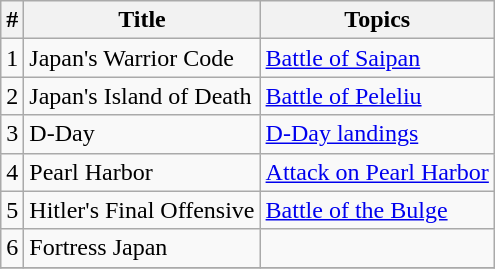<table class="wikitable sortable">
<tr>
<th>#</th>
<th>Title</th>
<th>Topics</th>
</tr>
<tr>
<td>1</td>
<td>Japan's Warrior Code</td>
<td><a href='#'>Battle of Saipan</a></td>
</tr>
<tr>
<td>2</td>
<td>Japan's Island of Death</td>
<td><a href='#'>Battle of Peleliu</a></td>
</tr>
<tr>
<td>3</td>
<td>D-Day</td>
<td><a href='#'>D-Day landings</a></td>
</tr>
<tr>
<td>4</td>
<td>Pearl Harbor</td>
<td><a href='#'>Attack on Pearl Harbor</a></td>
</tr>
<tr>
<td>5</td>
<td>Hitler's Final Offensive</td>
<td><a href='#'>Battle of the Bulge</a></td>
</tr>
<tr>
<td>6</td>
<td>Fortress Japan</td>
<td></td>
</tr>
<tr>
</tr>
</table>
